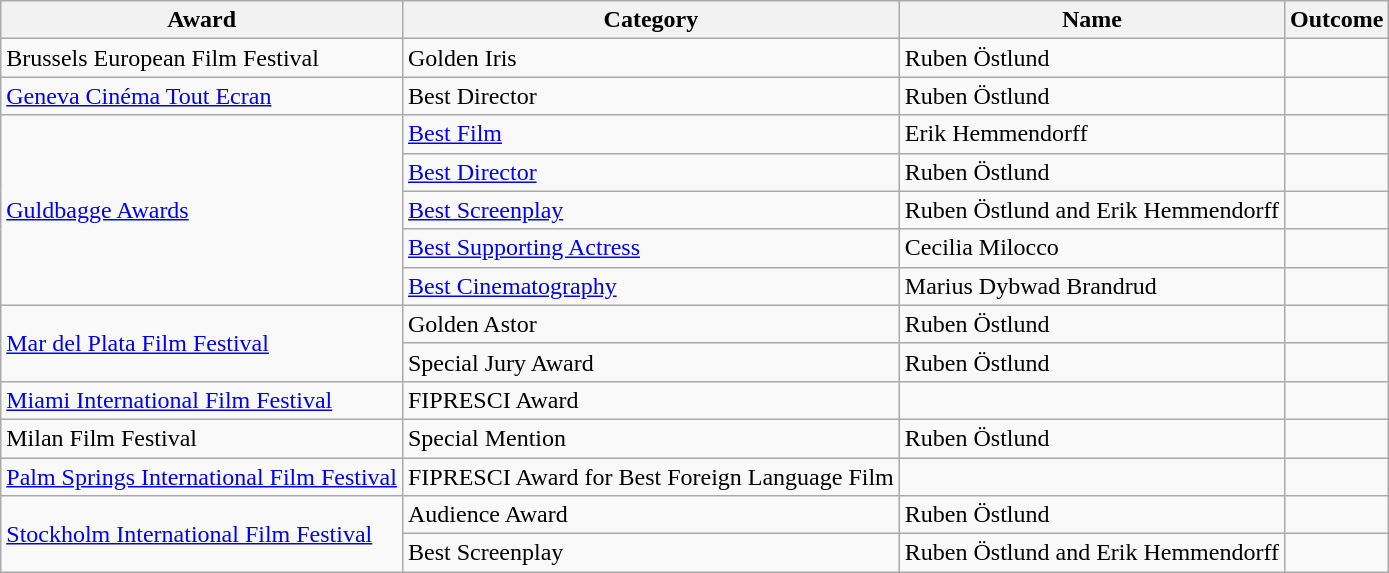<table class="wikitable" border="1" align="center">
<tr>
<th>Award</th>
<th>Category</th>
<th>Name</th>
<th>Outcome</th>
</tr>
<tr>
<td rowspan="1">Brussels European Film Festival</td>
<td>Golden Iris</td>
<td>Ruben Östlund</td>
<td></td>
</tr>
<tr>
<td rowspan="1"><a href='#'>Geneva Cinéma Tout Ecran</a></td>
<td>Best Director</td>
<td>Ruben Östlund</td>
<td></td>
</tr>
<tr>
<td rowspan="5"><a href='#'>Guldbagge Awards</a></td>
<td><a href='#'>Best Film</a></td>
<td>Erik Hemmendorff</td>
<td></td>
</tr>
<tr>
<td><a href='#'>Best Director</a></td>
<td>Ruben Östlund</td>
<td></td>
</tr>
<tr>
<td><a href='#'>Best Screenplay</a></td>
<td>Ruben Östlund and Erik Hemmendorff</td>
<td></td>
</tr>
<tr>
<td><a href='#'>Best Supporting Actress</a></td>
<td>Cecilia Milocco</td>
<td></td>
</tr>
<tr>
<td><a href='#'>Best Cinematography</a></td>
<td>Marius Dybwad Brandrud</td>
<td></td>
</tr>
<tr>
<td rowspan="2"><a href='#'>Mar del Plata Film Festival</a></td>
<td>Golden Astor</td>
<td>Ruben Östlund</td>
<td></td>
</tr>
<tr>
<td>Special Jury Award</td>
<td>Ruben Östlund</td>
<td></td>
</tr>
<tr>
<td rowspan="1"><a href='#'>Miami International Film Festival</a></td>
<td>FIPRESCI Award</td>
<td></td>
<td></td>
</tr>
<tr>
<td rowspan="1">Milan Film Festival</td>
<td>Special Mention</td>
<td>Ruben Östlund</td>
<td></td>
</tr>
<tr>
<td rowspan="1"><a href='#'>Palm Springs International Film Festival</a></td>
<td>FIPRESCI Award for Best Foreign Language Film</td>
<td></td>
<td></td>
</tr>
<tr>
<td rowspan="2"><a href='#'>Stockholm International Film Festival</a></td>
<td>Audience Award</td>
<td>Ruben Östlund</td>
<td></td>
</tr>
<tr>
<td>Best Screenplay</td>
<td>Ruben Östlund and Erik Hemmendorff</td>
<td></td>
</tr>
</table>
